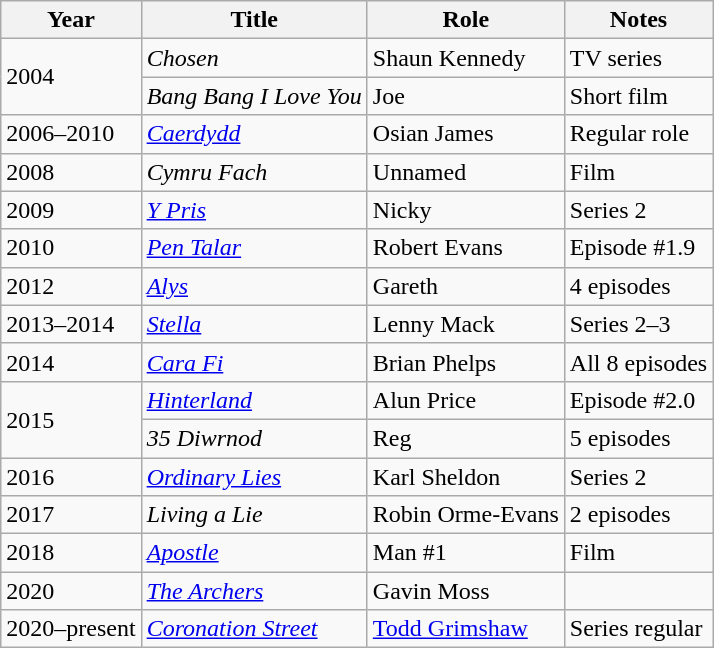<table class="wikitable sortable">
<tr>
<th>Year</th>
<th>Title</th>
<th>Role</th>
<th class="unsortable">Notes</th>
</tr>
<tr>
<td rowspan="2">2004</td>
<td><em>Chosen</em></td>
<td>Shaun Kennedy</td>
<td>TV series</td>
</tr>
<tr>
<td><em>Bang Bang I Love You</em></td>
<td>Joe</td>
<td>Short film</td>
</tr>
<tr>
<td>2006–2010</td>
<td><em><a href='#'>Caerdydd</a></em></td>
<td>Osian James</td>
<td>Regular role</td>
</tr>
<tr>
<td>2008</td>
<td><em>Cymru Fach</em></td>
<td>Unnamed</td>
<td>Film</td>
</tr>
<tr>
<td>2009</td>
<td><em><a href='#'>Y Pris</a></em></td>
<td>Nicky</td>
<td>Series 2</td>
</tr>
<tr>
<td>2010</td>
<td><em><a href='#'>Pen Talar</a></em></td>
<td>Robert Evans</td>
<td>Episode #1.9</td>
</tr>
<tr>
<td>2012</td>
<td><em><a href='#'>Alys</a></em></td>
<td>Gareth</td>
<td>4 episodes</td>
</tr>
<tr>
<td>2013–2014</td>
<td><em><a href='#'>Stella</a></em></td>
<td>Lenny Mack</td>
<td>Series 2–3</td>
</tr>
<tr>
<td>2014</td>
<td><em><a href='#'>Cara Fi</a></em></td>
<td>Brian Phelps</td>
<td>All 8 episodes</td>
</tr>
<tr>
<td rowspan="2">2015</td>
<td><em><a href='#'>Hinterland</a></em></td>
<td>Alun Price</td>
<td>Episode #2.0</td>
</tr>
<tr>
<td><em>35 Diwrnod</em></td>
<td>Reg</td>
<td>5 episodes</td>
</tr>
<tr>
<td>2016</td>
<td><em><a href='#'>Ordinary Lies</a></em></td>
<td>Karl Sheldon</td>
<td>Series 2</td>
</tr>
<tr>
<td>2017</td>
<td><em>Living a Lie</em></td>
<td>Robin Orme-Evans</td>
<td>2 episodes</td>
</tr>
<tr>
<td>2018</td>
<td><em><a href='#'>Apostle</a></em></td>
<td>Man #1</td>
<td>Film</td>
</tr>
<tr>
<td>2020</td>
<td><em><a href='#'>The Archers</a></em></td>
<td>Gavin Moss</td>
<td></td>
</tr>
<tr>
<td>2020–present</td>
<td><em><a href='#'>Coronation Street</a></em></td>
<td><a href='#'>Todd Grimshaw</a></td>
<td>Series regular</td>
</tr>
</table>
